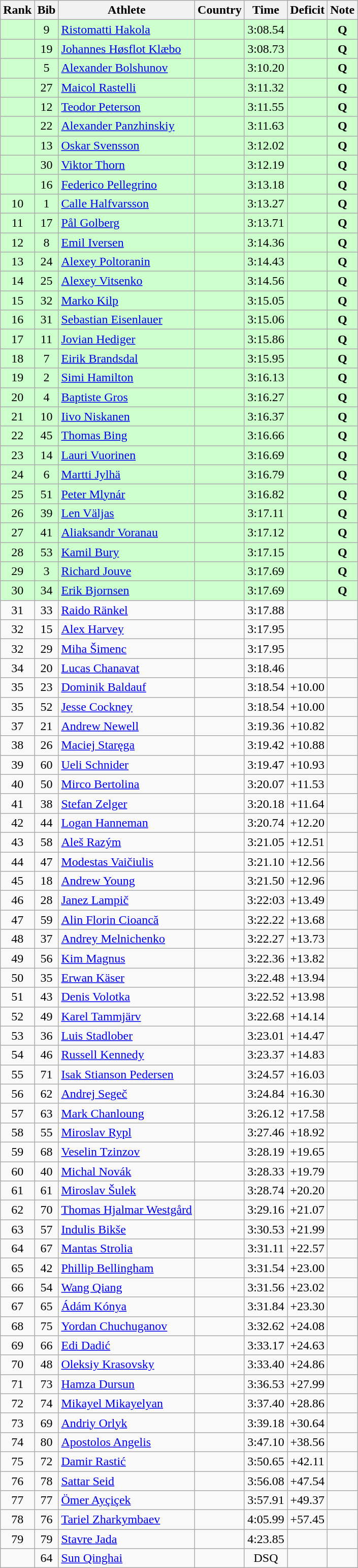<table class="wikitable sortable" style="text-align:center">
<tr>
<th>Rank</th>
<th>Bib</th>
<th>Athlete</th>
<th>Country</th>
<th>Time</th>
<th>Deficit</th>
<th>Note</th>
</tr>
<tr bgcolor="#ccffcc">
<td></td>
<td>9</td>
<td align="left"><a href='#'>Ristomatti Hakola</a></td>
<td align="left"></td>
<td>3:08.54</td>
<td></td>
<td><strong>Q</strong></td>
</tr>
<tr bgcolor="#ccffcc">
<td></td>
<td>19</td>
<td align="left"><a href='#'>Johannes Høsflot Klæbo</a></td>
<td align="left"></td>
<td>3:08.73</td>
<td></td>
<td><strong>Q</strong></td>
</tr>
<tr bgcolor="#ccffcc">
<td></td>
<td>5</td>
<td align="left"><a href='#'>Alexander Bolshunov</a></td>
<td align="left"></td>
<td>3:10.20</td>
<td></td>
<td><strong>Q</strong></td>
</tr>
<tr bgcolor="#ccffcc">
<td></td>
<td>27</td>
<td align="left"><a href='#'>Maicol Rastelli</a></td>
<td align="left"></td>
<td>3:11.32</td>
<td></td>
<td><strong>Q</strong></td>
</tr>
<tr bgcolor="#ccffcc">
<td></td>
<td>12</td>
<td align="left"><a href='#'>Teodor Peterson</a></td>
<td align="left"></td>
<td>3:11.55</td>
<td></td>
<td><strong>Q</strong></td>
</tr>
<tr bgcolor="#ccffcc">
<td></td>
<td>22</td>
<td align="left"><a href='#'>Alexander Panzhinskiy</a></td>
<td align="left"></td>
<td>3:11.63</td>
<td></td>
<td><strong>Q</strong></td>
</tr>
<tr bgcolor="#ccffcc">
<td></td>
<td>13</td>
<td align="left"><a href='#'>Oskar Svensson</a></td>
<td align="left"></td>
<td>3:12.02</td>
<td></td>
<td><strong>Q</strong></td>
</tr>
<tr bgcolor="#ccffcc">
<td></td>
<td>30</td>
<td align="left"><a href='#'>Viktor Thorn</a></td>
<td align="left"></td>
<td>3:12.19</td>
<td></td>
<td><strong>Q</strong></td>
</tr>
<tr bgcolor="#ccffcc">
<td></td>
<td>16</td>
<td align="left"><a href='#'>Federico Pellegrino</a></td>
<td align="left"></td>
<td>3:13.18</td>
<td></td>
<td><strong>Q</strong></td>
</tr>
<tr bgcolor="#ccffcc">
<td>10</td>
<td>1</td>
<td align="left"><a href='#'>Calle Halfvarsson</a></td>
<td align="left"></td>
<td>3:13.27</td>
<td></td>
<td><strong>Q</strong></td>
</tr>
<tr bgcolor="#ccffcc">
<td>11</td>
<td>17</td>
<td align="left"><a href='#'>Pål Golberg</a></td>
<td align="left"></td>
<td>3:13.71</td>
<td></td>
<td><strong>Q</strong></td>
</tr>
<tr bgcolor="#ccffcc">
<td>12</td>
<td>8</td>
<td align="left"><a href='#'>Emil Iversen</a></td>
<td align="left"></td>
<td>3:14.36</td>
<td></td>
<td><strong>Q</strong></td>
</tr>
<tr bgcolor="#ccffcc">
<td>13</td>
<td>24</td>
<td align="left"><a href='#'>Alexey Poltoranin</a></td>
<td align="left"></td>
<td>3:14.43</td>
<td></td>
<td><strong>Q</strong></td>
</tr>
<tr bgcolor="#ccffcc">
<td>14</td>
<td>25</td>
<td align="left"><a href='#'>Alexey Vitsenko</a></td>
<td align="left"></td>
<td>3:14.56</td>
<td></td>
<td><strong>Q</strong></td>
</tr>
<tr bgcolor="#ccffcc">
<td>15</td>
<td>32</td>
<td align="left"><a href='#'>Marko Kilp</a></td>
<td align="left"></td>
<td>3:15.05</td>
<td></td>
<td><strong>Q</strong></td>
</tr>
<tr bgcolor="#ccffcc">
<td>16</td>
<td>31</td>
<td align="left"><a href='#'>Sebastian Eisenlauer</a></td>
<td align="left"></td>
<td>3:15.06</td>
<td></td>
<td><strong>Q</strong></td>
</tr>
<tr bgcolor="#ccffcc">
<td>17</td>
<td>11</td>
<td align="left"><a href='#'>Jovian Hediger</a></td>
<td align="left"></td>
<td>3:15.86</td>
<td></td>
<td><strong>Q</strong></td>
</tr>
<tr bgcolor="#ccffcc">
<td>18</td>
<td>7</td>
<td align="left"><a href='#'>Eirik Brandsdal</a></td>
<td align="left"></td>
<td>3:15.95</td>
<td></td>
<td><strong>Q</strong></td>
</tr>
<tr bgcolor="#ccffcc">
<td>19</td>
<td>2</td>
<td align="left"><a href='#'>Simi Hamilton</a></td>
<td align="left"></td>
<td>3:16.13</td>
<td></td>
<td><strong>Q</strong></td>
</tr>
<tr bgcolor="#ccffcc">
<td>20</td>
<td>4</td>
<td align="left"><a href='#'>Baptiste Gros</a></td>
<td align="left"></td>
<td>3:16.27</td>
<td></td>
<td><strong>Q</strong></td>
</tr>
<tr bgcolor="#ccffcc">
<td>21</td>
<td>10</td>
<td align="left"><a href='#'>Iivo Niskanen</a></td>
<td align="left"></td>
<td>3:16.37</td>
<td></td>
<td><strong>Q</strong></td>
</tr>
<tr bgcolor="#ccffcc">
<td>22</td>
<td>45</td>
<td align="left"><a href='#'>Thomas Bing</a></td>
<td align="left"></td>
<td>3:16.66</td>
<td></td>
<td><strong>Q</strong></td>
</tr>
<tr bgcolor="#ccffcc">
<td>23</td>
<td>14</td>
<td align="left"><a href='#'>Lauri Vuorinen</a></td>
<td align="left"></td>
<td>3:16.69</td>
<td></td>
<td><strong>Q</strong></td>
</tr>
<tr bgcolor="#ccffcc">
<td>24</td>
<td>6</td>
<td align="left"><a href='#'>Martti Jylhä</a></td>
<td align="left"></td>
<td>3:16.79</td>
<td></td>
<td><strong>Q</strong></td>
</tr>
<tr bgcolor="#ccffcc">
<td>25</td>
<td>51</td>
<td align="left"><a href='#'>Peter Mlynár</a></td>
<td align="left"></td>
<td>3:16.82</td>
<td></td>
<td><strong>Q</strong></td>
</tr>
<tr bgcolor="#ccffcc">
<td>26</td>
<td>39</td>
<td align="left"><a href='#'>Len Väljas</a></td>
<td align="left"></td>
<td>3:17.11</td>
<td></td>
<td><strong>Q</strong></td>
</tr>
<tr bgcolor="#ccffcc">
<td>27</td>
<td>41</td>
<td align="left"><a href='#'>Aliaksandr Voranau</a></td>
<td align="left"></td>
<td>3:17.12</td>
<td></td>
<td><strong>Q</strong></td>
</tr>
<tr bgcolor="#ccffcc">
<td>28</td>
<td>53</td>
<td align="left"><a href='#'>Kamil Bury</a></td>
<td align="left"></td>
<td>3:17.15</td>
<td></td>
<td><strong>Q</strong></td>
</tr>
<tr bgcolor="#ccffcc">
<td>29</td>
<td>3</td>
<td align="left"><a href='#'>Richard Jouve</a></td>
<td align="left"></td>
<td>3:17.69</td>
<td></td>
<td><strong>Q</strong></td>
</tr>
<tr bgcolor="#ccffcc">
<td>30</td>
<td>34</td>
<td align="left"><a href='#'>Erik Bjornsen</a></td>
<td align="left"></td>
<td>3:17.69</td>
<td></td>
<td><strong>Q</strong></td>
</tr>
<tr>
<td>31</td>
<td>33</td>
<td align="left"><a href='#'>Raido Ränkel</a></td>
<td align="left"></td>
<td>3:17.88</td>
<td></td>
<td></td>
</tr>
<tr>
<td>32</td>
<td>15</td>
<td align="left"><a href='#'>Alex Harvey</a></td>
<td align="left"></td>
<td>3:17.95</td>
<td></td>
<td></td>
</tr>
<tr>
<td>32</td>
<td>29</td>
<td align="left"><a href='#'>Miha Šimenc</a></td>
<td align="left"></td>
<td>3:17.95</td>
<td></td>
<td></td>
</tr>
<tr>
<td>34</td>
<td>20</td>
<td align="left"><a href='#'>Lucas Chanavat</a></td>
<td align="left"></td>
<td>3:18.46</td>
<td></td>
<td></td>
</tr>
<tr>
<td>35</td>
<td>23</td>
<td align="left"><a href='#'>Dominik Baldauf</a></td>
<td align="left"></td>
<td>3:18.54</td>
<td>+10.00</td>
<td></td>
</tr>
<tr>
<td>35</td>
<td>52</td>
<td align="left"><a href='#'>Jesse Cockney</a></td>
<td align="left"></td>
<td>3:18.54</td>
<td>+10.00</td>
<td></td>
</tr>
<tr>
<td>37</td>
<td>21</td>
<td align="left"><a href='#'>Andrew Newell</a></td>
<td align="left"></td>
<td>3:19.36</td>
<td>+10.82</td>
<td></td>
</tr>
<tr>
<td>38</td>
<td>26</td>
<td align="left"><a href='#'>Maciej Staręga</a></td>
<td align="left"></td>
<td>3:19.42</td>
<td>+10.88</td>
<td></td>
</tr>
<tr>
<td>39</td>
<td>60</td>
<td align="left"><a href='#'>Ueli Schnider</a></td>
<td align="left"></td>
<td>3:19.47</td>
<td>+10.93</td>
<td></td>
</tr>
<tr>
<td>40</td>
<td>50</td>
<td align="left"><a href='#'>Mirco Bertolina</a></td>
<td align="left"></td>
<td>3:20.07</td>
<td>+11.53</td>
<td></td>
</tr>
<tr>
<td>41</td>
<td>38</td>
<td align="left"><a href='#'>Stefan Zelger</a></td>
<td align="left"></td>
<td>3:20.18</td>
<td>+11.64</td>
<td></td>
</tr>
<tr>
<td>42</td>
<td>44</td>
<td align="left"><a href='#'>Logan Hanneman</a></td>
<td align="left"></td>
<td>3:20.74</td>
<td>+12.20</td>
<td></td>
</tr>
<tr>
<td>43</td>
<td>58</td>
<td align="left"><a href='#'>Aleš Razým</a></td>
<td align="left"></td>
<td>3:21.05</td>
<td>+12.51</td>
<td></td>
</tr>
<tr>
<td>44</td>
<td>47</td>
<td align="left"><a href='#'>Modestas Vaičiulis</a></td>
<td align="left"></td>
<td>3:21.10</td>
<td>+12.56</td>
<td></td>
</tr>
<tr>
<td>45</td>
<td>18</td>
<td align="left"><a href='#'>Andrew Young</a></td>
<td align="left"></td>
<td>3:21.50</td>
<td>+12.96</td>
<td></td>
</tr>
<tr>
<td>46</td>
<td>28</td>
<td align="left"><a href='#'>Janez Lampič</a></td>
<td align="left"></td>
<td>3:22:03</td>
<td>+13.49</td>
<td></td>
</tr>
<tr>
<td>47</td>
<td>59</td>
<td align="left"><a href='#'>Alin Florin Cioancă</a></td>
<td align="left"></td>
<td>3:22.22</td>
<td>+13.68</td>
<td></td>
</tr>
<tr>
<td>48</td>
<td>37</td>
<td align="left"><a href='#'>Andrey Melnichenko</a></td>
<td align="left"></td>
<td>3:22.27</td>
<td>+13.73</td>
<td></td>
</tr>
<tr>
<td>49</td>
<td>56</td>
<td align="left"><a href='#'>Kim Magnus</a></td>
<td align="left"></td>
<td>3:22.36</td>
<td>+13.82</td>
<td></td>
</tr>
<tr>
<td>50</td>
<td>35</td>
<td align="left"><a href='#'>Erwan Käser</a></td>
<td align="left"></td>
<td>3:22.48</td>
<td>+13.94</td>
<td></td>
</tr>
<tr>
<td>51</td>
<td>43</td>
<td align="left"><a href='#'>Denis Volotka</a></td>
<td align="left"></td>
<td>3:22.52</td>
<td>+13.98</td>
<td></td>
</tr>
<tr>
<td>52</td>
<td>49</td>
<td align="left"><a href='#'>Karel Tammjärv</a></td>
<td align="left"></td>
<td>3:22.68</td>
<td>+14.14</td>
<td></td>
</tr>
<tr>
<td>53</td>
<td>36</td>
<td align="left"><a href='#'>Luis Stadlober</a></td>
<td align="left"></td>
<td>3:23.01</td>
<td>+14.47</td>
<td></td>
</tr>
<tr>
<td>54</td>
<td>46</td>
<td align="left"><a href='#'>Russell Kennedy</a></td>
<td align="left"></td>
<td>3:23.37</td>
<td>+14.83</td>
<td></td>
</tr>
<tr>
<td>55</td>
<td>71</td>
<td align="left"><a href='#'>Isak Stianson Pedersen</a></td>
<td align="left"></td>
<td>3:24.57</td>
<td>+16.03</td>
<td></td>
</tr>
<tr>
<td>56</td>
<td>62</td>
<td align="left"><a href='#'>Andrej Segeč</a></td>
<td align="left"></td>
<td>3:24.84</td>
<td>+16.30</td>
<td></td>
</tr>
<tr>
<td>57</td>
<td>63</td>
<td align="left"><a href='#'>Mark Chanloung</a></td>
<td align="left"></td>
<td>3:26.12</td>
<td>+17.58</td>
<td></td>
</tr>
<tr>
<td>58</td>
<td>55</td>
<td align="left"><a href='#'>Miroslav Rypl</a></td>
<td align="left"></td>
<td>3:27.46</td>
<td>+18.92</td>
<td></td>
</tr>
<tr>
<td>59</td>
<td>68</td>
<td align="left"><a href='#'>Veselin Tzinzov</a></td>
<td align="left"></td>
<td>3:28.19</td>
<td>+19.65</td>
<td></td>
</tr>
<tr>
<td>60</td>
<td>40</td>
<td align="left"><a href='#'>Michal Novák</a></td>
<td align="left"></td>
<td>3:28.33</td>
<td>+19.79</td>
<td></td>
</tr>
<tr>
<td>61</td>
<td>61</td>
<td align="left"><a href='#'>Miroslav Šulek</a></td>
<td align="left"></td>
<td>3:28.74</td>
<td>+20.20</td>
<td></td>
</tr>
<tr>
<td>62</td>
<td>70</td>
<td align="left"><a href='#'>Thomas Hjalmar Westgård</a></td>
<td align="left"></td>
<td>3:29.16</td>
<td>+21.07</td>
<td></td>
</tr>
<tr>
<td>63</td>
<td>57</td>
<td align="left"><a href='#'>Indulis Bikše</a></td>
<td align="left"></td>
<td>3:30.53</td>
<td>+21.99</td>
<td></td>
</tr>
<tr>
<td>64</td>
<td>67</td>
<td align="left"><a href='#'>Mantas Strolia</a></td>
<td align="left"></td>
<td>3:31.11</td>
<td>+22.57</td>
<td></td>
</tr>
<tr>
<td>65</td>
<td>42</td>
<td align="left"><a href='#'>Phillip Bellingham</a></td>
<td align="left"></td>
<td>3:31.54</td>
<td>+23.00</td>
<td></td>
</tr>
<tr>
<td>66</td>
<td>54</td>
<td align="left"><a href='#'>Wang Qiang</a></td>
<td align="left"></td>
<td>3:31.56</td>
<td>+23.02</td>
<td></td>
</tr>
<tr>
<td>67</td>
<td>65</td>
<td align="left"><a href='#'>Ádám Kónya</a></td>
<td align="left"></td>
<td>3:31.84</td>
<td>+23.30</td>
<td></td>
</tr>
<tr>
<td>68</td>
<td>75</td>
<td align="left"><a href='#'>Yordan Chuchuganov</a></td>
<td align="left"></td>
<td>3:32.62</td>
<td>+24.08</td>
<td></td>
</tr>
<tr>
<td>69</td>
<td>66</td>
<td align="left"><a href='#'>Edi Dadić</a></td>
<td align="left"></td>
<td>3:33.17</td>
<td>+24.63</td>
<td></td>
</tr>
<tr>
<td>70</td>
<td>48</td>
<td align="left"><a href='#'>Oleksiy Krasovsky</a></td>
<td align="left"></td>
<td>3:33.40</td>
<td>+24.86</td>
<td></td>
</tr>
<tr>
<td>71</td>
<td>73</td>
<td align="left"><a href='#'>Hamza Dursun</a></td>
<td align="left"></td>
<td>3:36.53</td>
<td>+27.99</td>
<td></td>
</tr>
<tr>
<td>72</td>
<td>74</td>
<td align="left"><a href='#'>Mikayel Mikayelyan</a></td>
<td align="left"></td>
<td>3:37.40</td>
<td>+28.86</td>
<td></td>
</tr>
<tr>
<td>73</td>
<td>69</td>
<td align="left"><a href='#'>Andriy Orlyk</a></td>
<td align="left"></td>
<td>3:39.18</td>
<td>+30.64</td>
<td></td>
</tr>
<tr>
<td>74</td>
<td>80</td>
<td align="left"><a href='#'>Apostolos Angelis</a></td>
<td align="left"></td>
<td>3:47.10</td>
<td>+38.56</td>
<td></td>
</tr>
<tr>
<td>75</td>
<td>72</td>
<td align="left"><a href='#'>Damir Rastić</a></td>
<td align="left"></td>
<td>3:50.65</td>
<td>+42.11</td>
<td></td>
</tr>
<tr>
<td>76</td>
<td>78</td>
<td align="left"><a href='#'>Sattar Seid</a></td>
<td align="left"></td>
<td>3:56.08</td>
<td>+47.54</td>
<td></td>
</tr>
<tr>
<td>77</td>
<td>77</td>
<td align="left"><a href='#'>Ömer Ayçiçek</a></td>
<td align="left"></td>
<td>3:57.91</td>
<td>+49.37</td>
<td></td>
</tr>
<tr>
<td>78</td>
<td>76</td>
<td align="left"><a href='#'>Tariel Zharkymbaev</a></td>
<td align="left"></td>
<td>4:05.99</td>
<td>+57.45</td>
<td></td>
</tr>
<tr>
<td>79</td>
<td>79</td>
<td align="left"><a href='#'>Stavre Jada</a></td>
<td align="left"></td>
<td>4:23.85</td>
<td></td>
<td></td>
</tr>
<tr>
<td></td>
<td>64</td>
<td align="left"><a href='#'>Sun Qinghai</a></td>
<td align="left"></td>
<td>DSQ</td>
<td></td>
<td></td>
</tr>
</table>
